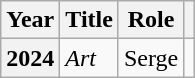<table class="wikitable sortable  plainrowheaders">
<tr>
<th>Year</th>
<th>Title</th>
<th>Role</th>
<th scope="col" class="unsortable"></th>
</tr>
<tr>
<th scope="row">2024</th>
<td><em>Art</em></td>
<td>Serge</td>
<td></td>
</tr>
</table>
